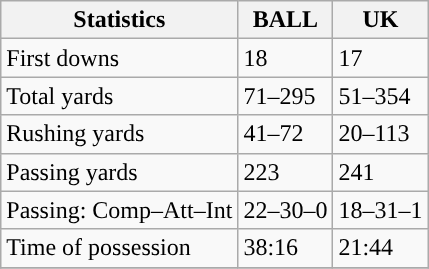<table class="wikitable" style="float: left;">
<tr>
<th>Statistics</th>
<th>BALL</th>
<th>UK</th>
</tr>
<tr>
<td>First downs</td>
<td>18</td>
<td>17</td>
</tr>
<tr>
<td>Total yards</td>
<td>71–295</td>
<td>51–354</td>
</tr>
<tr>
<td>Rushing yards</td>
<td>41–72</td>
<td>20–113</td>
</tr>
<tr>
<td>Passing yards</td>
<td>223</td>
<td>241</td>
</tr>
<tr>
<td>Passing: Comp–Att–Int</td>
<td>22–30–0</td>
<td>18–31–1</td>
</tr>
<tr>
<td>Time of possession</td>
<td>38:16</td>
<td>21:44</td>
</tr>
<tr>
</tr>
</table>
